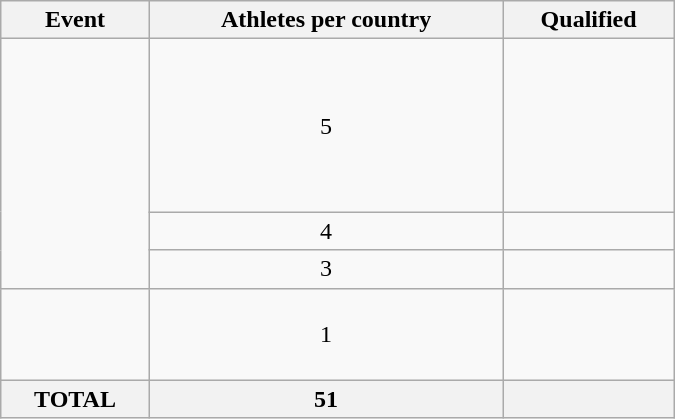<table class=wikitable width=450>
<tr>
<th>Event</th>
<th>Athletes per country</th>
<th>Qualified</th>
</tr>
<tr>
<td rowspan="3"></td>
<td align="center">5</td>
<td><br><br><br><br><br><br></td>
</tr>
<tr>
<td align="center">4</td>
<td></td>
</tr>
<tr>
<td align="center">3</td>
<td><br></td>
</tr>
<tr>
<td></td>
<td align="center">1</td>
<td><br><br><br></td>
</tr>
<tr>
<th>TOTAL</th>
<th>51</th>
<th></th>
</tr>
</table>
